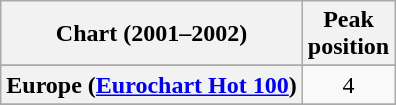<table class="wikitable sortable plainrowheaders" style="text-align:center">
<tr>
<th>Chart (2001–2002)</th>
<th>Peak<br>position</th>
</tr>
<tr>
</tr>
<tr>
<th scope="row">Europe (<a href='#'>Eurochart Hot 100</a>)</th>
<td>4</td>
</tr>
<tr>
</tr>
<tr>
</tr>
</table>
